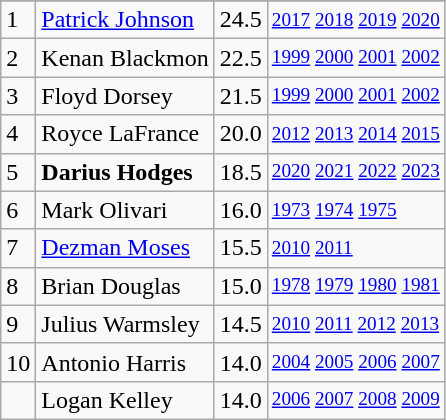<table class="wikitable">
<tr>
</tr>
<tr>
<td>1</td>
<td><a href='#'>Patrick Johnson</a></td>
<td>24.5</td>
<td style="font-size:80%;"><a href='#'>2017</a> <a href='#'>2018</a> <a href='#'>2019</a> <a href='#'>2020</a></td>
</tr>
<tr>
<td>2</td>
<td>Kenan Blackmon</td>
<td>22.5</td>
<td style="font-size:80%;"><a href='#'>1999</a> <a href='#'>2000</a> <a href='#'>2001</a> <a href='#'>2002</a></td>
</tr>
<tr>
<td>3</td>
<td>Floyd Dorsey</td>
<td>21.5</td>
<td style="font-size:80%;"><a href='#'>1999</a> <a href='#'>2000</a> <a href='#'>2001</a> <a href='#'>2002</a></td>
</tr>
<tr>
<td>4</td>
<td>Royce LaFrance</td>
<td>20.0</td>
<td style="font-size:80%;"><a href='#'>2012</a> <a href='#'>2013</a> <a href='#'>2014</a> <a href='#'>2015</a></td>
</tr>
<tr>
<td>5</td>
<td><strong>Darius Hodges</strong></td>
<td>18.5</td>
<td style="font-size:80%;"><a href='#'>2020</a> <a href='#'>2021</a> <a href='#'>2022</a> <a href='#'>2023</a></td>
</tr>
<tr>
<td>6</td>
<td>Mark Olivari</td>
<td>16.0</td>
<td style="font-size:80%;"><a href='#'>1973</a> <a href='#'>1974</a> <a href='#'>1975</a></td>
</tr>
<tr>
<td>7</td>
<td><a href='#'>Dezman Moses</a></td>
<td>15.5</td>
<td style="font-size:80%;"><a href='#'>2010</a> <a href='#'>2011</a></td>
</tr>
<tr>
<td>8</td>
<td>Brian Douglas</td>
<td>15.0</td>
<td style="font-size:80%;"><a href='#'>1978</a> <a href='#'>1979</a> <a href='#'>1980</a> <a href='#'>1981</a></td>
</tr>
<tr>
<td>9</td>
<td>Julius Warmsley</td>
<td>14.5</td>
<td style="font-size:80%;"><a href='#'>2010</a> <a href='#'>2011</a> <a href='#'>2012</a> <a href='#'>2013</a></td>
</tr>
<tr>
<td>10</td>
<td>Antonio Harris</td>
<td>14.0</td>
<td style="font-size:80%;"><a href='#'>2004</a> <a href='#'>2005</a> <a href='#'>2006</a> <a href='#'>2007</a></td>
</tr>
<tr>
<td></td>
<td>Logan Kelley</td>
<td>14.0</td>
<td style="font-size:80%;"><a href='#'>2006</a> <a href='#'>2007</a> <a href='#'>2008</a> <a href='#'>2009</a></td>
</tr>
</table>
